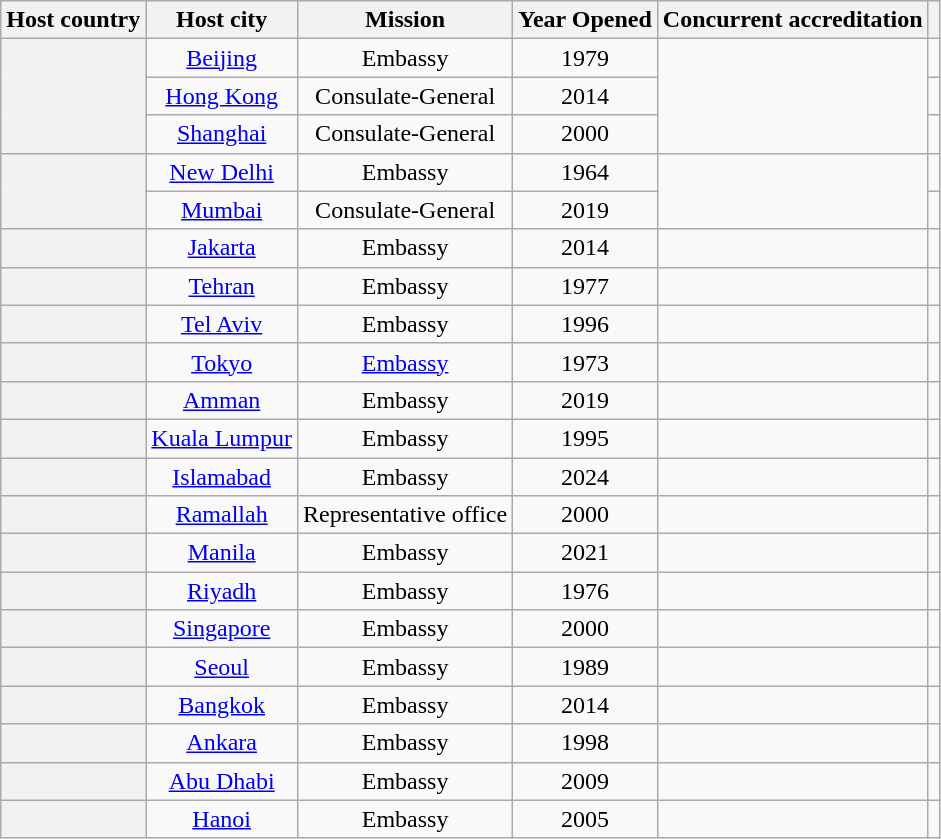<table class="wikitable plainrowheaders" style="text-align:center;">
<tr>
<th scope="col">Host country</th>
<th scope="col">Host city</th>
<th scope="col">Mission</th>
<th scope="col">Year Opened</th>
<th scope="col">Concurrent accreditation</th>
<th scope="col"></th>
</tr>
<tr>
<th scope="row" rowspan="3"></th>
<td><a href='#'>Beijing</a></td>
<td>Embassy</td>
<td>1979</td>
<td rowspan="3"></td>
<td></td>
</tr>
<tr>
<td><a href='#'>Hong Kong</a></td>
<td>Consulate-General</td>
<td>2014</td>
<td></td>
</tr>
<tr>
<td><a href='#'>Shanghai</a></td>
<td>Consulate-General</td>
<td>2000</td>
<td></td>
</tr>
<tr>
<th scope="row" rowspan="2"></th>
<td><a href='#'>New Delhi</a></td>
<td>Embassy</td>
<td>1964</td>
<td rowspan="2"></td>
<td></td>
</tr>
<tr>
<td><a href='#'>Mumbai</a></td>
<td>Consulate-General</td>
<td>2019</td>
<td></td>
</tr>
<tr>
<th scope="row"></th>
<td><a href='#'>Jakarta</a></td>
<td>Embassy</td>
<td>2014</td>
<td></td>
<td></td>
</tr>
<tr>
<th scope="row"></th>
<td><a href='#'>Tehran</a></td>
<td>Embassy</td>
<td>1977</td>
<td></td>
<td></td>
</tr>
<tr>
<th scope="row"></th>
<td><a href='#'>Tel Aviv</a></td>
<td>Embassy</td>
<td>1996</td>
<td></td>
<td></td>
</tr>
<tr>
<th scope="row"></th>
<td><a href='#'>Tokyo</a></td>
<td><a href='#'>Embassy</a></td>
<td>1973</td>
<td></td>
<td></td>
</tr>
<tr>
<th scope="row"></th>
<td><a href='#'>Amman</a></td>
<td>Embassy</td>
<td>2019</td>
<td></td>
<td></td>
</tr>
<tr>
<th scope="row"></th>
<td><a href='#'>Kuala Lumpur</a></td>
<td>Embassy</td>
<td>1995</td>
<td></td>
<td></td>
</tr>
<tr>
<th scope="row"></th>
<td><a href='#'>Islamabad</a></td>
<td>Embassy</td>
<td>2024</td>
<td></td>
<td></td>
</tr>
<tr>
<th scope="row"></th>
<td><a href='#'>Ramallah</a></td>
<td>Representative office</td>
<td>2000</td>
<td></td>
<td></td>
</tr>
<tr>
<th scope="row"></th>
<td><a href='#'>Manila</a></td>
<td>Embassy</td>
<td>2021</td>
<td></td>
<td></td>
</tr>
<tr>
<th scope="row"></th>
<td><a href='#'>Riyadh</a></td>
<td>Embassy</td>
<td>1976</td>
<td></td>
<td></td>
</tr>
<tr>
<th scope="row"></th>
<td><a href='#'>Singapore</a></td>
<td>Embassy</td>
<td>2000</td>
<td></td>
<td></td>
</tr>
<tr>
<th scope="row"></th>
<td><a href='#'>Seoul</a></td>
<td>Embassy</td>
<td>1989</td>
<td></td>
<td></td>
</tr>
<tr>
<th scope="row"></th>
<td><a href='#'>Bangkok</a></td>
<td>Embassy</td>
<td>2014</td>
<td></td>
<td></td>
</tr>
<tr>
<th scope="row"></th>
<td><a href='#'>Ankara</a></td>
<td>Embassy</td>
<td>1998</td>
<td></td>
<td></td>
</tr>
<tr>
<th scope="row"></th>
<td><a href='#'>Abu Dhabi</a></td>
<td>Embassy</td>
<td>2009</td>
<td></td>
<td></td>
</tr>
<tr>
<th scope="row"></th>
<td><a href='#'>Hanoi</a></td>
<td>Embassy</td>
<td>2005</td>
<td></td>
<td></td>
</tr>
</table>
